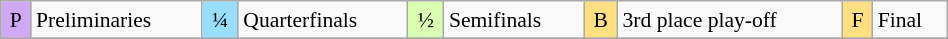<table class="wikitable" style="margin:0.5em auto; font-size:90%; line-height:1.25em;" width=50%;>
<tr>
<td style="background-color:#D0A9F5;text-align:center;">P</td>
<td>Preliminaries</td>
<td style="background-color:#97DEFF;text-align:center;">¼</td>
<td>Quarterfinals</td>
<td style="background-color:#D9FFB2;text-align:center;">½</td>
<td>Semifinals</td>
<td style="background-color:#FFDF80;text-align:center;">B</td>
<td>3rd place play-off</td>
<td style="background-color:#FFDF80;text-align:center;">F</td>
<td>Final</td>
</tr>
<tr>
</tr>
</table>
